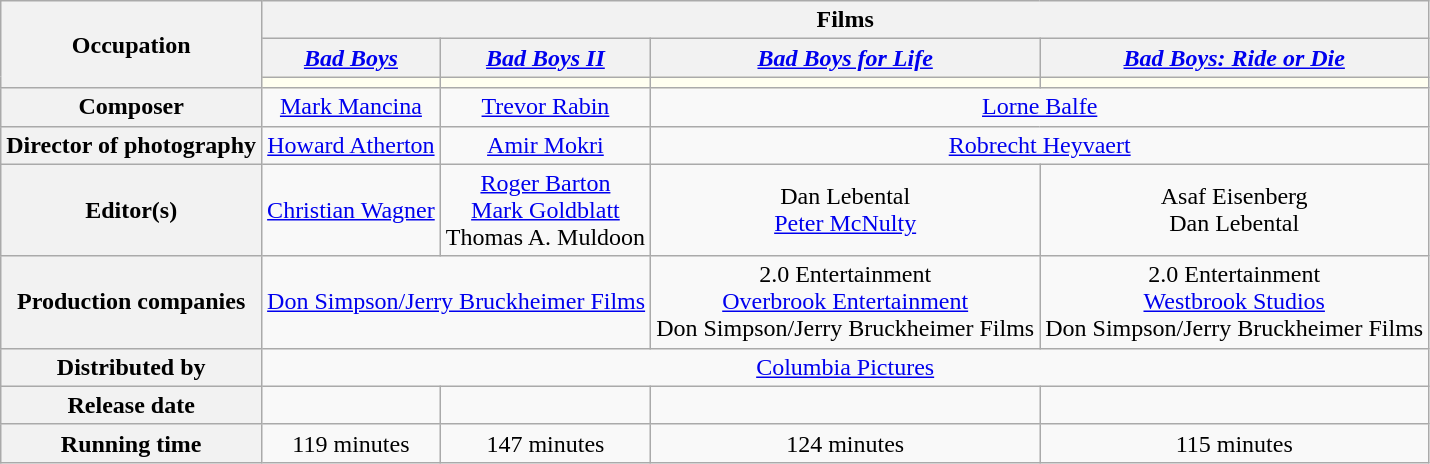<table class="wikitable"  style="text-align:center">
<tr>
<th rowspan="3">Occupation</th>
<th colspan="4">Films</th>
</tr>
<tr>
<th><em><a href='#'>Bad Boys</a></em></th>
<th><em><a href='#'>Bad Boys II</a></em></th>
<th><em><a href='#'>Bad Boys for Life</a></em></th>
<th><em><a href='#'>Bad Boys: Ride or Die</a></em></th>
</tr>
<tr>
<th style="background:ivory;"></th>
<th style="background:ivory;"></th>
<th style="background:ivory;"></th>
<th style="background:ivory;"></th>
</tr>
<tr>
<th>Composer</th>
<td><a href='#'>Mark Mancina</a></td>
<td><a href='#'>Trevor Rabin</a></td>
<td colspan="2"><a href='#'>Lorne Balfe</a></td>
</tr>
<tr>
<th>Director of photography</th>
<td><a href='#'>Howard Atherton</a></td>
<td><a href='#'>Amir Mokri</a></td>
<td colspan="2"><a href='#'>Robrecht Heyvaert</a></td>
</tr>
<tr>
<th>Editor(s)</th>
<td><a href='#'>Christian Wagner</a></td>
<td><a href='#'>Roger Barton</a><br><a href='#'>Mark Goldblatt</a><br>Thomas A. Muldoon</td>
<td>Dan Lebental<br><a href='#'>Peter McNulty</a></td>
<td>Asaf Eisenberg<br>Dan Lebental</td>
</tr>
<tr>
<th>Production companies</th>
<td colspan="2"><a href='#'>Don Simpson/Jerry Bruckheimer Films</a></td>
<td>2.0 Entertainment<br><a href='#'>Overbrook Entertainment</a><br>Don Simpson/Jerry Bruckheimer Films</td>
<td>2.0 Entertainment<br><a href='#'>Westbrook Studios</a><br>Don Simpson/Jerry Bruckheimer Films</td>
</tr>
<tr>
<th>Distributed by</th>
<td colspan="4"><a href='#'>Columbia Pictures</a></td>
</tr>
<tr>
<th>Release date</th>
<td></td>
<td></td>
<td></td>
<td></td>
</tr>
<tr>
<th>Running time</th>
<td>119 minutes</td>
<td>147 minutes</td>
<td>124 minutes</td>
<td>115 minutes</td>
</tr>
</table>
